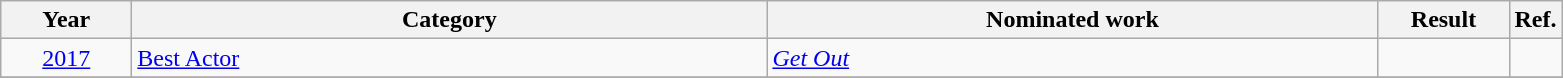<table class=wikitable>
<tr>
<th scope="col" style="width:5em;">Year</th>
<th scope="col" style="width:26em;">Category</th>
<th scope="col" style="width:25em;">Nominated work</th>
<th scope="col" style="width:5em;">Result</th>
<th>Ref.</th>
</tr>
<tr>
<td style="text-align:center;"><a href='#'>2017</a></td>
<td><a href='#'>Best Actor</a></td>
<td><em><a href='#'>Get Out</a></em></td>
<td></td>
<td></td>
</tr>
<tr>
</tr>
</table>
